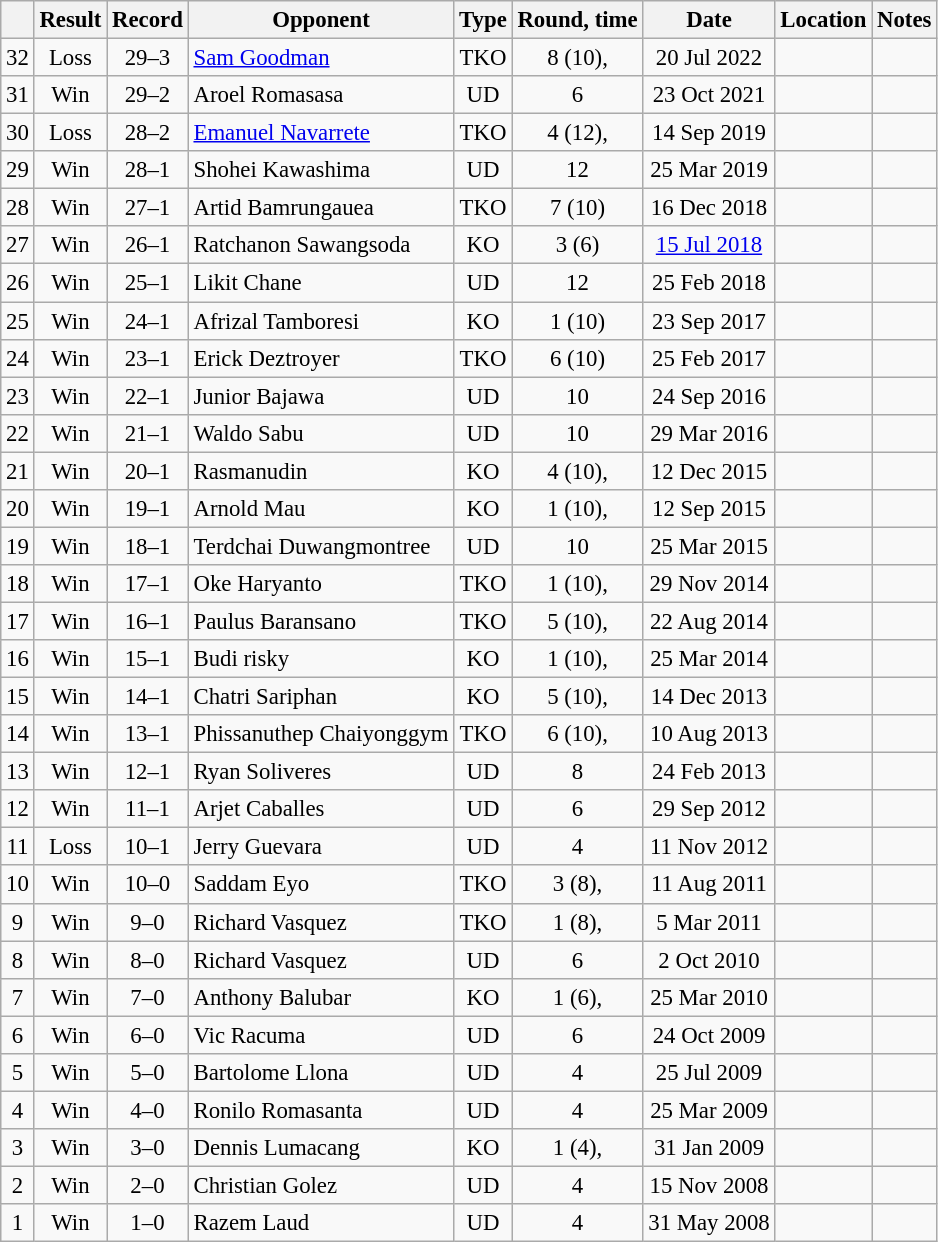<table class="wikitable" style="text-align:center; font-size:95%">
<tr>
<th></th>
<th>Result</th>
<th>Record</th>
<th>Opponent</th>
<th>Type</th>
<th>Round, time</th>
<th>Date</th>
<th>Location</th>
<th>Notes</th>
</tr>
<tr>
<td>32</td>
<td>Loss</td>
<td>29–3</td>
<td style="text-align:left;"> <a href='#'>Sam Goodman</a></td>
<td>TKO</td>
<td>8 (10), </td>
<td>20 Jul 2022</td>
<td style="text-align:left;"> </td>
<td style="text-align:left;"></td>
</tr>
<tr>
<td>31</td>
<td>Win</td>
<td>29–2</td>
<td style="text-align:left;"> Aroel Romasasa</td>
<td>UD</td>
<td>6</td>
<td>23 Oct 2021</td>
<td style="text-align:left;"> </td>
<td></td>
</tr>
<tr>
<td>30</td>
<td>Loss</td>
<td>28–2</td>
<td style="text-align:left;"> <a href='#'>Emanuel Navarrete</a></td>
<td>TKO</td>
<td>4 (12), </td>
<td>14 Sep 2019</td>
<td style="text-align:left;"> </td>
<td style="text-align:left;"></td>
</tr>
<tr>
<td>29</td>
<td>Win</td>
<td>28–1</td>
<td style="text-align:left;"> Shohei Kawashima</td>
<td>UD</td>
<td>12</td>
<td>25 Mar 2019</td>
<td style="text-align:left;"></td>
<td style="text-align:left;"></td>
</tr>
<tr>
<td>28</td>
<td>Win</td>
<td>27–1</td>
<td style="text-align:left;"> Artid Bamrungauea</td>
<td>TKO</td>
<td>7 (10)</td>
<td>16 Dec 2018</td>
<td style="text-align:left;"> </td>
<td style="text-align:left;"></td>
</tr>
<tr>
<td>27</td>
<td>Win</td>
<td>26–1</td>
<td style="text-align:left;"> Ratchanon Sawangsoda</td>
<td>KO</td>
<td>3 (6)</td>
<td><a href='#'>15 Jul 2018</a></td>
<td style="text-align:left;"> </td>
<td style="text-align:left;"></td>
</tr>
<tr>
<td>26</td>
<td>Win</td>
<td>25–1</td>
<td style="text-align:left;"> Likit Chane</td>
<td>UD</td>
<td>12</td>
<td>25 Feb 2018</td>
<td style="text-align:left;"> </td>
<td style="text-align:left;"></td>
</tr>
<tr>
<td>25</td>
<td>Win</td>
<td>24–1</td>
<td style="text-align:left;"> Afrizal Tamboresi</td>
<td>KO</td>
<td>1 (10)</td>
<td>23 Sep 2017</td>
<td style="text-align:left;"> </td>
<td style="text-align:left;"></td>
</tr>
<tr>
<td>24</td>
<td>Win</td>
<td>23–1</td>
<td style="text-align:left;"> Erick Deztroyer</td>
<td>TKO</td>
<td>6 (10)</td>
<td>25 Feb 2017</td>
<td style="text-align:left;"> </td>
<td style="text-align:left;"></td>
</tr>
<tr>
<td>23</td>
<td>Win</td>
<td>22–1</td>
<td style="text-align:left;"> Junior Bajawa</td>
<td>UD</td>
<td>10</td>
<td>24 Sep 2016</td>
<td style="text-align:left;"> </td>
<td style="text-align:left;"></td>
</tr>
<tr>
<td>22</td>
<td>Win</td>
<td>21–1</td>
<td style="text-align:left;"> Waldo Sabu</td>
<td>UD</td>
<td>10</td>
<td>29 Mar 2016</td>
<td style="text-align:left;"> </td>
<td style="text-align:left;"></td>
</tr>
<tr>
<td>21</td>
<td>Win</td>
<td>20–1</td>
<td style="text-align:left;"> Rasmanudin</td>
<td>KO</td>
<td>4 (10), </td>
<td>12 Dec 2015</td>
<td style="text-align:left;"> </td>
<td style="text-align:left;"></td>
</tr>
<tr>
<td>20</td>
<td>Win</td>
<td>19–1</td>
<td style="text-align:left;"> Arnold Mau</td>
<td>KO</td>
<td>1 (10), </td>
<td>12 Sep 2015</td>
<td style="text-align:left;"> </td>
<td style="text-align:left;"></td>
</tr>
<tr>
<td>19</td>
<td>Win</td>
<td>18–1</td>
<td style="text-align:left;"> Terdchai Duwangmontree</td>
<td>UD</td>
<td>10</td>
<td>25 Mar 2015</td>
<td style="text-align:left;"> </td>
<td style="text-align:left;"></td>
</tr>
<tr>
<td>18</td>
<td>Win</td>
<td>17–1</td>
<td style="text-align:left;"> Oke Haryanto</td>
<td>TKO</td>
<td>1 (10), </td>
<td>29 Nov 2014</td>
<td style="text-align:left;"> </td>
<td style="text-align:left;"></td>
</tr>
<tr>
<td>17</td>
<td>Win</td>
<td>16–1</td>
<td style="text-align:left;"> Paulus Baransano</td>
<td>TKO</td>
<td>5 (10), </td>
<td>22 Aug 2014</td>
<td style="text-align:left;"> </td>
<td style="text-align:left;"></td>
</tr>
<tr>
<td>16</td>
<td>Win</td>
<td>15–1</td>
<td style="text-align:left;"> Budi risky</td>
<td>KO</td>
<td>1 (10), </td>
<td>25 Mar 2014</td>
<td style="text-align:left;"> </td>
<td style="text-align:left;"></td>
</tr>
<tr>
<td>15</td>
<td>Win</td>
<td>14–1</td>
<td style="text-align:left;"> Chatri Sariphan</td>
<td>KO</td>
<td>5 (10), </td>
<td>14 Dec 2013</td>
<td style="text-align:left;"> </td>
<td style="text-align:left;"></td>
</tr>
<tr>
<td>14</td>
<td>Win</td>
<td>13–1</td>
<td style="text-align:left;"> Phissanuthep Chaiyonggym</td>
<td>TKO</td>
<td>6 (10), </td>
<td>10 Aug 2013</td>
<td style="text-align:left;"> </td>
<td style="text-align:left;"></td>
</tr>
<tr>
<td>13</td>
<td>Win</td>
<td>12–1</td>
<td style="text-align:left;"> Ryan Soliveres</td>
<td>UD</td>
<td>8</td>
<td>24 Feb 2013</td>
<td style="text-align:left;"> </td>
<td style="text-align:left;"></td>
</tr>
<tr>
<td>12</td>
<td>Win</td>
<td>11–1</td>
<td style="text-align:left;"> Arjet Caballes</td>
<td>UD</td>
<td>6</td>
<td>29 Sep 2012</td>
<td style="text-align:left;"> </td>
<td style="text-align:left;"></td>
</tr>
<tr>
<td>11</td>
<td>Loss</td>
<td>10–1</td>
<td style="text-align:left;"> Jerry Guevara</td>
<td>UD</td>
<td>4</td>
<td>11 Nov 2012</td>
<td style="text-align:left;"> </td>
<td style="text-align:left;"></td>
</tr>
<tr>
<td>10</td>
<td>Win</td>
<td>10–0</td>
<td style="text-align:left;"> Saddam Eyo</td>
<td>TKO</td>
<td>3 (8), </td>
<td>11 Aug 2011</td>
<td style="text-align:left;"> </td>
<td style="text-align:left;"></td>
</tr>
<tr>
<td>9</td>
<td>Win</td>
<td>9–0</td>
<td style="text-align:left;">Richard Vasquez</td>
<td>TKO</td>
<td>1 (8), </td>
<td>5 Mar 2011</td>
<td style="text-align:left;"> </td>
<td style="text-align:left;"></td>
</tr>
<tr>
<td>8</td>
<td>Win</td>
<td>8–0</td>
<td style="text-align:left;"> Richard Vasquez</td>
<td>UD</td>
<td>6</td>
<td>2 Oct 2010</td>
<td style="text-align:left;"> </td>
<td style="text-align:left;"></td>
</tr>
<tr>
<td>7</td>
<td>Win</td>
<td>7–0</td>
<td style="text-align:left;"> Anthony Balubar</td>
<td>KO</td>
<td>1 (6), </td>
<td>25 Mar 2010</td>
<td style="text-align:left;"> </td>
<td style="text-align:left;"></td>
</tr>
<tr>
<td>6</td>
<td>Win</td>
<td>6–0</td>
<td style="text-align:left;"> Vic Racuma</td>
<td>UD</td>
<td>6</td>
<td>24 Oct 2009</td>
<td style="text-align:left;"> </td>
<td style="text-align:left;"></td>
</tr>
<tr>
<td>5</td>
<td>Win</td>
<td>5–0</td>
<td style="text-align:left;"> Bartolome Llona</td>
<td>UD</td>
<td>4</td>
<td>25 Jul 2009</td>
<td style="text-align:left;"> </td>
<td style="text-align:left;"></td>
</tr>
<tr>
<td>4</td>
<td>Win</td>
<td>4–0</td>
<td style="text-align:left;"> Ronilo Romasanta</td>
<td>UD</td>
<td>4</td>
<td>25 Mar 2009</td>
<td style="text-align:left;"> </td>
<td style="text-align:left;"></td>
</tr>
<tr>
<td>3</td>
<td>Win</td>
<td>3–0</td>
<td style="text-align:left;"> Dennis Lumacang</td>
<td>KO</td>
<td>1 (4), </td>
<td>31 Jan 2009</td>
<td style="text-align:left;"> </td>
<td style="text-align:left;"></td>
</tr>
<tr>
<td>2</td>
<td>Win</td>
<td>2–0</td>
<td style="text-align:left;"> Christian Golez</td>
<td>UD</td>
<td>4</td>
<td>15 Nov 2008</td>
<td style="text-align:left;"> </td>
<td style="text-align:left;"></td>
</tr>
<tr>
<td>1</td>
<td>Win</td>
<td>1–0</td>
<td style="text-align:left;"> Razem Laud</td>
<td>UD</td>
<td>4</td>
<td>31 May 2008</td>
<td style="text-align:left;"> </td>
<td></td>
</tr>
</table>
